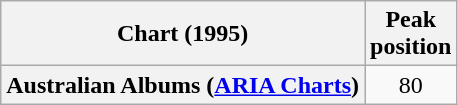<table class="wikitable sortable plainrowheaders" style="text-align:center">
<tr>
<th scope="col">Chart (1995)</th>
<th scope="col">Peak<br>position</th>
</tr>
<tr>
<th scope="row">Australian Albums (<a href='#'>ARIA Charts</a>)</th>
<td>80</td>
</tr>
</table>
